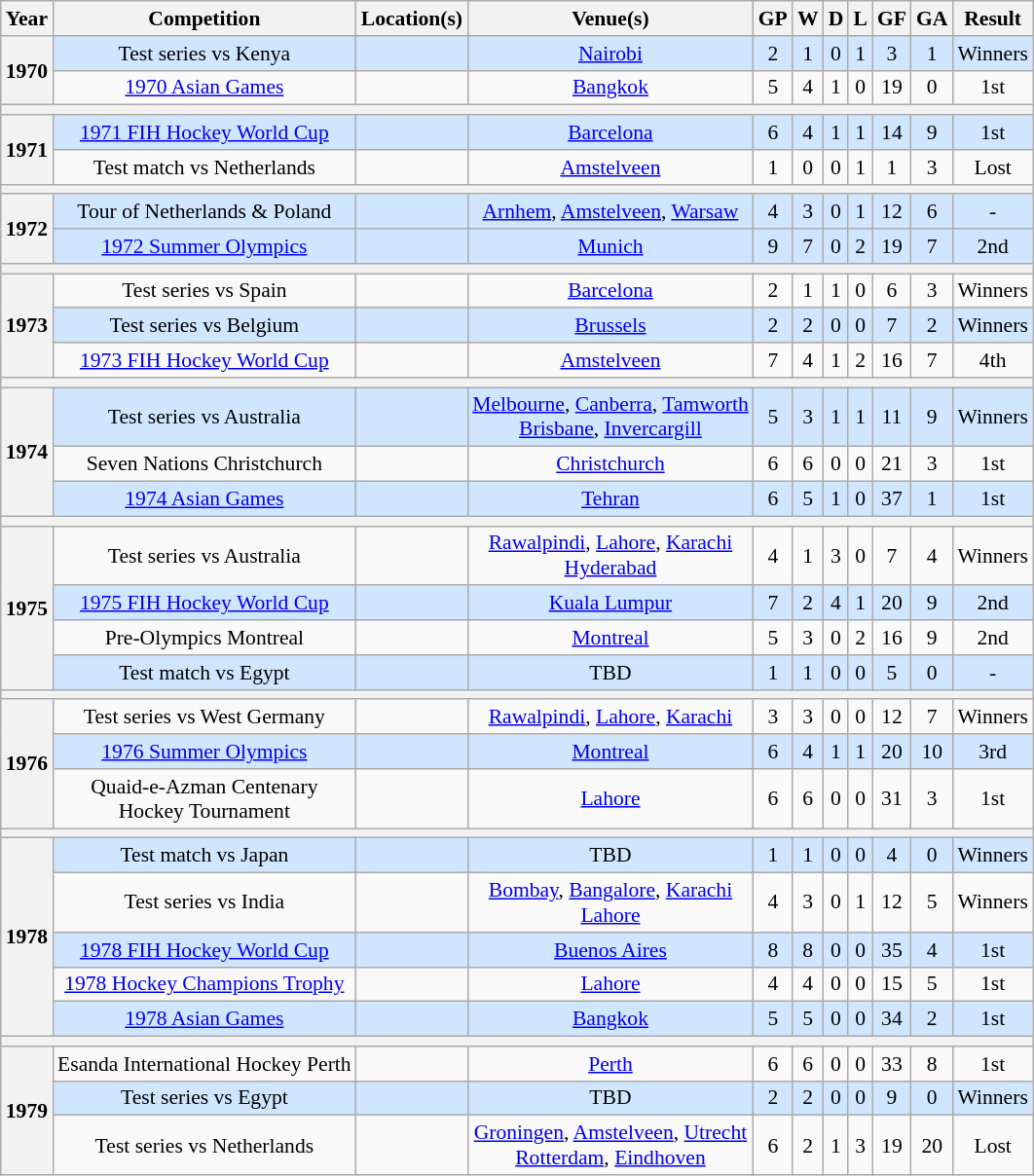<table class="wikitable" style="text-align:center; font-size:90%;">
<tr>
<th>Year</th>
<th>Competition</th>
<th>Location(s)</th>
<th>Venue(s)</th>
<th>GP</th>
<th>W</th>
<th>D</th>
<th>L</th>
<th>GF</th>
<th>GA</th>
<th>Result</th>
</tr>
<tr bgcolor="#D0E6FF">
<th rowspan="2">1970</th>
<td>Test series vs Kenya</td>
<td></td>
<td><a href='#'>Nairobi</a></td>
<td>2</td>
<td>1</td>
<td>0</td>
<td>1</td>
<td>3</td>
<td>1</td>
<td>Winners</td>
</tr>
<tr bgcolor="">
<td><a href='#'>1970 Asian Games</a></td>
<td></td>
<td><a href='#'>Bangkok</a></td>
<td>5</td>
<td>4</td>
<td>1</td>
<td>0</td>
<td>19</td>
<td>0</td>
<td>1st</td>
</tr>
<tr>
<th colspan="11"></th>
</tr>
<tr bgcolor="#D0E6FF">
<th rowspan="2">1971</th>
<td><a href='#'>1971 FIH Hockey World Cup</a></td>
<td></td>
<td><a href='#'>Barcelona</a></td>
<td>6</td>
<td>4</td>
<td>1</td>
<td>1</td>
<td>14</td>
<td>9</td>
<td>1st</td>
</tr>
<tr bgcolor="">
<td>Test match vs Netherlands</td>
<td></td>
<td><a href='#'>Amstelveen</a></td>
<td>1</td>
<td>0</td>
<td>0</td>
<td>1</td>
<td>1</td>
<td>3</td>
<td>Lost</td>
</tr>
<tr>
<th colspan="11"></th>
</tr>
<tr bgcolor="#D0E6FF">
<th rowspan="2">1972</th>
<td>Tour of Netherlands & Poland</td>
<td></td>
<td><a href='#'>Arnhem</a>, <a href='#'>Amstelveen</a>, <a href='#'>Warsaw</a></td>
<td>4</td>
<td>3</td>
<td>0</td>
<td>1</td>
<td>12</td>
<td>6</td>
<td>-</td>
</tr>
<tr bgcolor="#D0E6FF">
<td><a href='#'>1972 Summer Olympics</a></td>
<td></td>
<td><a href='#'>Munich</a></td>
<td>9</td>
<td>7</td>
<td>0</td>
<td>2</td>
<td>19</td>
<td>7</td>
<td>2nd</td>
</tr>
<tr>
<th colspan="11"></th>
</tr>
<tr bgcolor="">
<th rowspan="3">1973</th>
<td>Test series vs Spain</td>
<td></td>
<td><a href='#'>Barcelona</a></td>
<td>2</td>
<td>1</td>
<td>1</td>
<td>0</td>
<td>6</td>
<td>3</td>
<td>Winners</td>
</tr>
<tr bgcolor="#D0E6FF">
<td>Test series vs Belgium</td>
<td></td>
<td><a href='#'>Brussels</a></td>
<td>2</td>
<td>2</td>
<td>0</td>
<td>0</td>
<td>7</td>
<td>2</td>
<td>Winners</td>
</tr>
<tr bgcolor="">
<td><a href='#'>1973 FIH Hockey World Cup</a></td>
<td></td>
<td><a href='#'>Amstelveen</a></td>
<td>7</td>
<td>4</td>
<td>1</td>
<td>2</td>
<td>16</td>
<td>7</td>
<td>4th</td>
</tr>
<tr>
<th colspan="11"></th>
</tr>
<tr bgcolor="#D0E6FF">
<th rowspan="3">1974</th>
<td>Test series vs Australia</td>
<td></td>
<td><a href='#'>Melbourne</a>, <a href='#'>Canberra</a>, <a href='#'>Tamworth</a><br><a href='#'>Brisbane</a>, <a href='#'>Invercargill</a></td>
<td>5</td>
<td>3</td>
<td>1</td>
<td>1</td>
<td>11</td>
<td>9</td>
<td>Winners</td>
</tr>
<tr bgcolor="">
<td>Seven Nations Christchurch</td>
<td></td>
<td><a href='#'>Christchurch</a></td>
<td>6</td>
<td>6</td>
<td>0</td>
<td>0</td>
<td>21</td>
<td>3</td>
<td>1st</td>
</tr>
<tr bgcolor="#D0E6FF">
<td><a href='#'>1974 Asian Games</a></td>
<td></td>
<td><a href='#'>Tehran</a></td>
<td>6</td>
<td>5</td>
<td>1</td>
<td>0</td>
<td>37</td>
<td>1</td>
<td>1st</td>
</tr>
<tr>
<th colspan="11"></th>
</tr>
<tr bgcolor="">
<th rowspan="4">1975</th>
<td>Test series vs Australia</td>
<td></td>
<td><a href='#'>Rawalpindi</a>, <a href='#'>Lahore</a>, <a href='#'>Karachi</a><br><a href='#'>Hyderabad</a></td>
<td>4</td>
<td>1</td>
<td>3</td>
<td>0</td>
<td>7</td>
<td>4</td>
<td>Winners</td>
</tr>
<tr bgcolor="#D0E6FF">
<td><a href='#'>1975 FIH Hockey World Cup</a></td>
<td></td>
<td><a href='#'>Kuala Lumpur</a></td>
<td>7</td>
<td>2</td>
<td>4</td>
<td>1</td>
<td>20</td>
<td>9</td>
<td>2nd</td>
</tr>
<tr bgcolor="">
<td>Pre-Olympics Montreal</td>
<td></td>
<td><a href='#'>Montreal</a></td>
<td>5</td>
<td>3</td>
<td>0</td>
<td>2</td>
<td>16</td>
<td>9</td>
<td>2nd</td>
</tr>
<tr bgcolor="#D0E6FF">
<td>Test match vs Egypt</td>
<td></td>
<td>TBD</td>
<td>1</td>
<td>1</td>
<td>0</td>
<td>0</td>
<td>5</td>
<td>0</td>
<td>-</td>
</tr>
<tr>
<th colspan="11"></th>
</tr>
<tr bgcolor="">
<th rowspan="3">1976</th>
<td>Test series vs West Germany</td>
<td></td>
<td><a href='#'>Rawalpindi</a>, <a href='#'>Lahore</a>, <a href='#'>Karachi</a></td>
<td>3</td>
<td>3</td>
<td>0</td>
<td>0</td>
<td>12</td>
<td>7</td>
<td>Winners</td>
</tr>
<tr bgcolor="#D0E6FF">
<td><a href='#'>1976 Summer Olympics</a></td>
<td></td>
<td><a href='#'>Montreal</a></td>
<td>6</td>
<td>4</td>
<td>1</td>
<td>1</td>
<td>20</td>
<td>10</td>
<td>3rd</td>
</tr>
<tr bgcolor="">
<td>Quaid-e-Azman Centenary<br>Hockey Tournament</td>
<td></td>
<td><a href='#'>Lahore</a></td>
<td>6</td>
<td>6</td>
<td>0</td>
<td>0</td>
<td>31</td>
<td>3</td>
<td>1st</td>
</tr>
<tr>
<th colspan="11"></th>
</tr>
<tr bgcolor="#D0E6FF">
<th rowspan="5">1978</th>
<td>Test match vs Japan</td>
<td></td>
<td>TBD</td>
<td>1</td>
<td>1</td>
<td>0</td>
<td>0</td>
<td>4</td>
<td>0</td>
<td>Winners</td>
</tr>
<tr bgcolor="">
<td>Test series vs India</td>
<td> </td>
<td><a href='#'>Bombay</a>, <a href='#'>Bangalore</a>, <a href='#'>Karachi</a><br><a href='#'>Lahore</a></td>
<td>4</td>
<td>3</td>
<td>0</td>
<td>1</td>
<td>12</td>
<td>5</td>
<td>Winners</td>
</tr>
<tr bgcolor="#D0E6FF">
<td><a href='#'>1978 FIH Hockey World Cup</a></td>
<td></td>
<td><a href='#'>Buenos Aires</a></td>
<td>8</td>
<td>8</td>
<td>0</td>
<td>0</td>
<td>35</td>
<td>4</td>
<td>1st</td>
</tr>
<tr bgcolor="">
<td><a href='#'>1978 Hockey Champions Trophy</a></td>
<td></td>
<td><a href='#'>Lahore</a></td>
<td>4</td>
<td>4</td>
<td>0</td>
<td>0</td>
<td>15</td>
<td>5</td>
<td>1st</td>
</tr>
<tr bgcolor="#D0E6FF">
<td><a href='#'>1978 Asian Games</a></td>
<td></td>
<td><a href='#'>Bangkok</a></td>
<td>5</td>
<td>5</td>
<td>0</td>
<td>0</td>
<td>34</td>
<td>2</td>
<td>1st</td>
</tr>
<tr>
<th colspan="11"></th>
</tr>
<tr bgcolor="">
<th rowspan="3">1979</th>
<td>Esanda International Hockey Perth</td>
<td></td>
<td><a href='#'>Perth</a></td>
<td>6</td>
<td>6</td>
<td>0</td>
<td>0</td>
<td>33</td>
<td>8</td>
<td>1st</td>
</tr>
<tr bgcolor="#D0E6FF">
<td>Test series vs Egypt</td>
<td></td>
<td>TBD</td>
<td>2</td>
<td>2</td>
<td>0</td>
<td>0</td>
<td>9</td>
<td>0</td>
<td>Winners</td>
</tr>
<tr bgcolor="">
<td>Test series vs Netherlands</td>
<td></td>
<td><a href='#'>Groningen</a>, <a href='#'>Amstelveen</a>, <a href='#'>Utrecht</a><br><a href='#'>Rotterdam</a>, <a href='#'>Eindhoven</a></td>
<td>6</td>
<td>2</td>
<td>1</td>
<td>3</td>
<td>19</td>
<td>20</td>
<td>Lost</td>
</tr>
</table>
